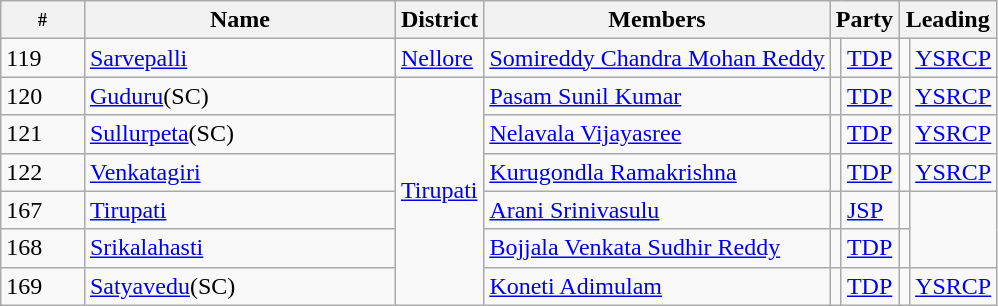<table class="wikitable sortable">
<tr>
<th width="50px" style="font-size:75%">#</th>
<th width="200px">Name</th>
<th>District</th>
<th>Members</th>
<th colspan="2">Party</th>
<th colspan=2>Leading<br></th>
</tr>
<tr>
<td>119</td>
<td><a href='#'>Sarvepalli</a></td>
<td><a href='#'>Nellore</a></td>
<td><a href='#'>Somireddy Chandra Mohan Reddy</a></td>
<td></td>
<td><a href='#'>TDP</a></td>
<td></td>
<td><a href='#'>YSRCP</a></td>
</tr>
<tr>
<td>120</td>
<td><a href='#'>Guduru</a>(SC)</td>
<td rowspan="6"><a href='#'>Tirupati</a></td>
<td><a href='#'>Pasam Sunil Kumar</a></td>
<td></td>
<td><a href='#'>TDP</a></td>
<td></td>
<td><a href='#'>YSRCP</a></td>
</tr>
<tr>
<td>121</td>
<td><a href='#'>Sullurpeta</a>(SC)</td>
<td><a href='#'>Nelavala Vijayasree</a></td>
<td></td>
<td><a href='#'>TDP</a></td>
<td></td>
<td><a href='#'>YSRCP</a></td>
</tr>
<tr>
<td>122</td>
<td><a href='#'>Venkatagiri</a></td>
<td><a href='#'>Kurugondla Ramakrishna</a></td>
<td></td>
<td><a href='#'>TDP</a></td>
<td></td>
<td><a href='#'>YSRCP</a></td>
</tr>
<tr>
<td>167</td>
<td><a href='#'>Tirupati</a></td>
<td><a href='#'>Arani Srinivasulu</a></td>
<td></td>
<td><a href='#'>JSP</a></td>
<td></td>
</tr>
<tr>
<td>168</td>
<td><a href='#'>Srikalahasti</a></td>
<td><a href='#'>Bojjala Venkata Sudhir Reddy</a></td>
<td></td>
<td><a href='#'>TDP</a></td>
<td></td>
</tr>
<tr>
<td>169</td>
<td><a href='#'>Satyavedu</a>(SC)</td>
<td><a href='#'>Koneti Adimulam</a></td>
<td></td>
<td><a href='#'>TDP</a></td>
<td></td>
<td><a href='#'>YSRCP</a></td>
</tr>
</table>
